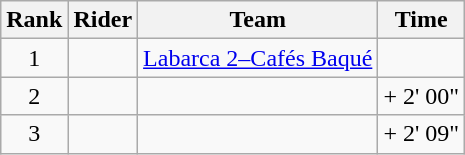<table class="wikitable">
<tr>
<th scope="col">Rank</th>
<th scope="col">Rider</th>
<th scope="col">Team</th>
<th scope="col">Time</th>
</tr>
<tr>
<td style="text-align:center;">1</td>
<td></td>
<td><a href='#'>Labarca 2–Cafés Baqué</a></td>
<td style="text-align:right;"></td>
</tr>
<tr>
<td style="text-align:center;">2</td>
<td></td>
<td></td>
<td style="text-align:right;">+ 2' 00"</td>
</tr>
<tr>
<td style="text-align:center;">3</td>
<td></td>
<td></td>
<td style="text-align:right;">+ 2' 09"</td>
</tr>
</table>
